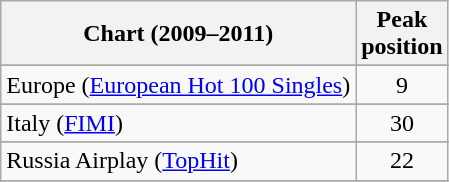<table class="wikitable sortable plainrowheaders">
<tr>
<th scope="col">Chart (2009–2011)</th>
<th scope="col">Peak<br>position</th>
</tr>
<tr>
</tr>
<tr>
</tr>
<tr>
</tr>
<tr>
</tr>
<tr>
</tr>
<tr>
</tr>
<tr>
</tr>
<tr>
</tr>
<tr>
</tr>
<tr>
<td>Europe (<a href='#'>European Hot 100 Singles</a>)</td>
<td style="text-align:center;">9</td>
</tr>
<tr>
</tr>
<tr>
</tr>
<tr>
</tr>
<tr>
</tr>
<tr>
<td>Italy (<a href='#'>FIMI</a>)</td>
<td style="text-align:center;">30</td>
</tr>
<tr>
</tr>
<tr>
</tr>
<tr>
</tr>
<tr>
</tr>
<tr>
</tr>
<tr>
<td>Russia Airplay (<a href='#'>TopHit</a>)</td>
<td style="text-align:center;">22</td>
</tr>
<tr>
</tr>
<tr>
</tr>
<tr>
</tr>
<tr>
</tr>
<tr>
</tr>
<tr>
</tr>
<tr>
</tr>
<tr>
</tr>
<tr>
</tr>
</table>
